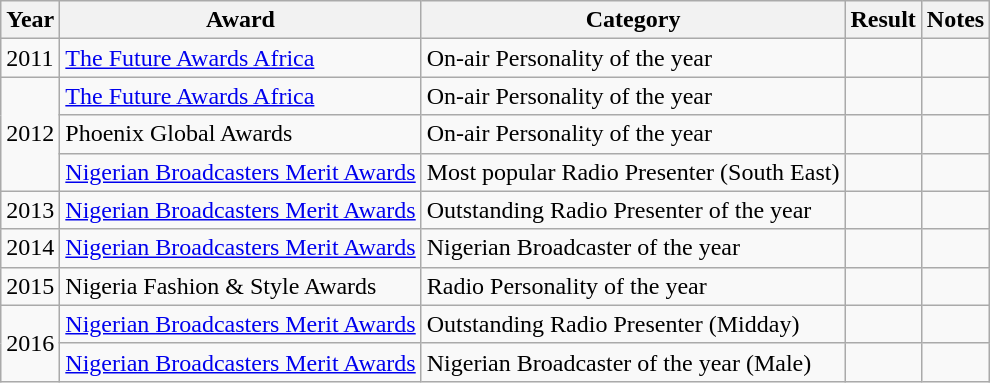<table class="wikitable plainrowheaders sortable">
<tr>
<th>Year</th>
<th>Award</th>
<th>Category</th>
<th>Result</th>
<th>Notes</th>
</tr>
<tr>
<td rowspan="1">2011</td>
<td><a href='#'>The Future Awards Africa</a></td>
<td>On-air Personality of the year</td>
<td></td>
<td></td>
</tr>
<tr>
<td rowspan="3">2012</td>
<td><a href='#'>The Future Awards Africa</a></td>
<td>On-air Personality of the year</td>
<td></td>
<td></td>
</tr>
<tr>
<td>Phoenix Global Awards</td>
<td>On-air Personality of the year</td>
<td></td>
<td></td>
</tr>
<tr>
<td><a href='#'>Nigerian Broadcasters Merit Awards</a></td>
<td>Most popular Radio Presenter (South East)</td>
<td></td>
<td></td>
</tr>
<tr>
<td>2013</td>
<td><a href='#'>Nigerian Broadcasters Merit Awards</a></td>
<td>Outstanding Radio Presenter of the year</td>
<td></td>
<td></td>
</tr>
<tr>
<td>2014</td>
<td><a href='#'>Nigerian Broadcasters Merit Awards</a></td>
<td>Nigerian Broadcaster of the year</td>
<td></td>
<td></td>
</tr>
<tr>
<td>2015</td>
<td>Nigeria Fashion & Style Awards</td>
<td>Radio Personality of the year</td>
<td></td>
<td></td>
</tr>
<tr>
<td rowspan="2">2016</td>
<td><a href='#'>Nigerian Broadcasters Merit Awards</a></td>
<td>Outstanding Radio Presenter (Midday)</td>
<td></td>
<td></td>
</tr>
<tr>
<td><a href='#'>Nigerian Broadcasters Merit Awards</a></td>
<td>Nigerian Broadcaster of the year (Male)</td>
<td></td>
<td></td>
</tr>
</table>
